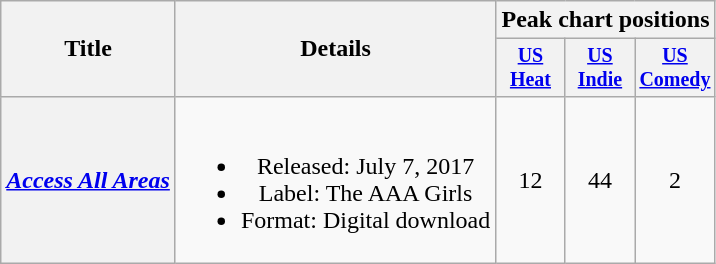<table class="wikitable plainrowheaders" style="text-align:center;">
<tr>
<th rowspan="2">Title</th>
<th rowspan="2">Details</th>
<th colspan="3">Peak chart positions</th>
</tr>
<tr style="font-size:smaller;">
<th width="40"><a href='#'>US<br>Heat</a><br></th>
<th width="40"><a href='#'>US<br>Indie</a><br></th>
<th width="40"><a href='#'>US<br>Comedy</a><br></th>
</tr>
<tr>
<th scope="row"><em><a href='#'>Access All Areas</a></em></th>
<td><br><ul><li>Released: July 7, 2017</li><li>Label: The AAA Girls</li><li>Format: Digital download</li></ul></td>
<td>12</td>
<td>44</td>
<td>2</td>
</tr>
</table>
